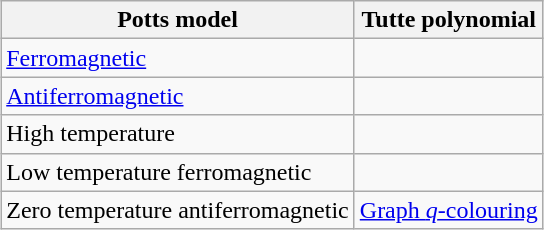<table class="wikitable" style="margin: 1em auto 1em auto">
<tr>
<th>Potts model</th>
<th>Tutte polynomial</th>
</tr>
<tr>
<td><a href='#'>Ferromagnetic</a></td>
<td></td>
</tr>
<tr>
<td><a href='#'>Antiferromagnetic</a></td>
<td></td>
</tr>
<tr>
<td>High temperature</td>
<td></td>
</tr>
<tr>
<td>Low temperature ferromagnetic</td>
<td></td>
</tr>
<tr>
<td>Zero temperature antiferromagnetic</td>
<td><a href='#'>Graph <em>q</em>-colouring</a></td>
</tr>
</table>
